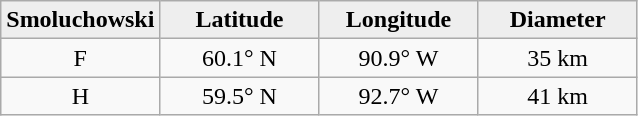<table class="wikitable">
<tr>
<th width="25%" style="background:#eeeeee;">Smoluchowski</th>
<th width="25%" style="background:#eeeeee;">Latitude</th>
<th width="25%" style="background:#eeeeee;">Longitude</th>
<th width="25%" style="background:#eeeeee;">Diameter</th>
</tr>
<tr>
<td align="center">F</td>
<td align="center">60.1° N</td>
<td align="center">90.9° W</td>
<td align="center">35 km</td>
</tr>
<tr>
<td align="center">H</td>
<td align="center">59.5° N</td>
<td align="center">92.7° W</td>
<td align="center">41 km</td>
</tr>
</table>
